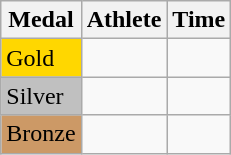<table class="wikitable">
<tr>
<th>Medal</th>
<th>Athlete</th>
<th>Time</th>
</tr>
<tr>
<td bgcolor="gold">Gold</td>
<td></td>
<td></td>
</tr>
<tr>
<td bgcolor="silver">Silver</td>
<td></td>
<td></td>
</tr>
<tr>
<td bgcolor="CC9966">Bronze</td>
<td></td>
<td></td>
</tr>
</table>
